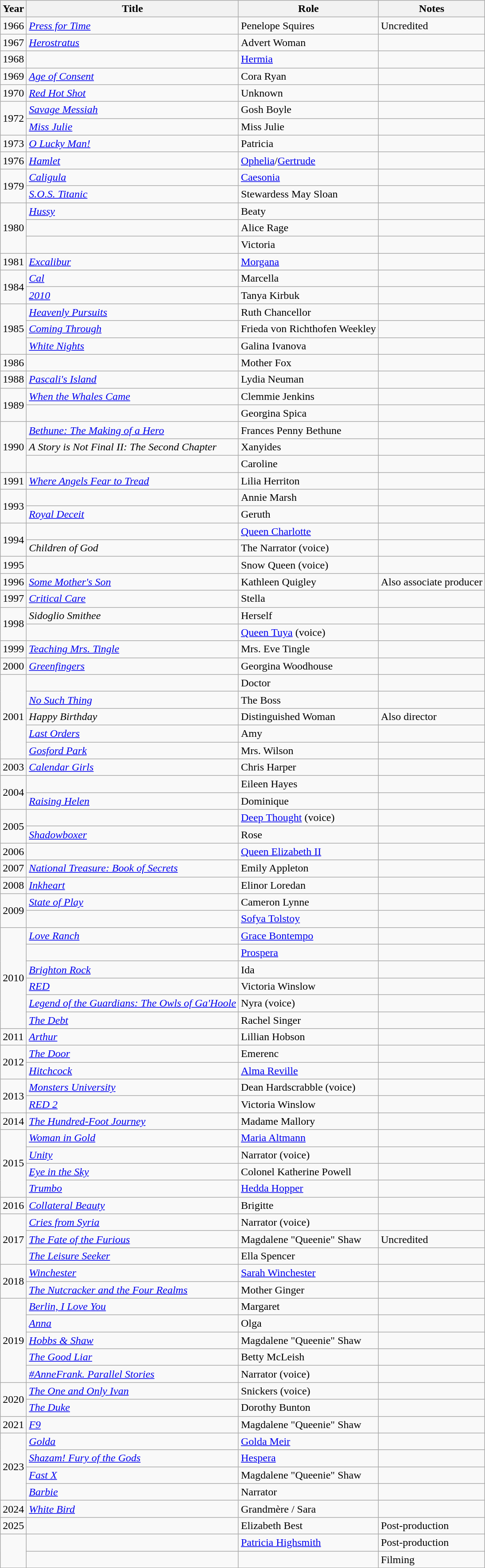<table class="wikitable sortable">
<tr>
<th>Year</th>
<th>Title</th>
<th>Role</th>
<th class="unsortable">Notes</th>
</tr>
<tr>
<td>1966</td>
<td><em><a href='#'>Press for Time</a></em></td>
<td>Penelope Squires</td>
<td>Uncredited</td>
</tr>
<tr>
<td>1967</td>
<td><em><a href='#'>Herostratus</a></em></td>
<td>Advert Woman</td>
<td></td>
</tr>
<tr>
<td>1968</td>
<td><em></em></td>
<td><a href='#'>Hermia</a></td>
<td></td>
</tr>
<tr>
<td>1969</td>
<td><em><a href='#'>Age of Consent</a></em></td>
<td>Cora Ryan</td>
<td></td>
</tr>
<tr>
<td>1970</td>
<td><em><a href='#'>Red Hot Shot</a></em></td>
<td>Unknown</td>
<td></td>
</tr>
<tr>
<td rowspan="2">1972</td>
<td><em><a href='#'>Savage Messiah</a></em></td>
<td>Gosh Boyle</td>
<td></td>
</tr>
<tr>
<td><em><a href='#'>Miss Julie</a></em></td>
<td>Miss Julie</td>
<td></td>
</tr>
<tr>
<td>1973</td>
<td><em><a href='#'>O Lucky Man!</a></em></td>
<td>Patricia</td>
<td></td>
</tr>
<tr>
<td>1976</td>
<td><em><a href='#'>Hamlet</a></em></td>
<td><a href='#'>Ophelia</a>/<a href='#'>Gertrude</a></td>
<td></td>
</tr>
<tr>
<td rowspan="2">1979</td>
<td><em><a href='#'>Caligula</a></em></td>
<td><a href='#'>Caesonia</a></td>
<td></td>
</tr>
<tr>
<td><em><a href='#'>S.O.S. Titanic</a></em></td>
<td>Stewardess May Sloan</td>
<td></td>
</tr>
<tr>
<td rowspan="3">1980</td>
<td><em><a href='#'>Hussy</a></em></td>
<td>Beaty</td>
<td></td>
</tr>
<tr>
<td><em></em></td>
<td>Alice Rage</td>
<td></td>
</tr>
<tr>
<td><em></em></td>
<td>Victoria</td>
<td></td>
</tr>
<tr>
<td>1981</td>
<td><em><a href='#'>Excalibur</a></em></td>
<td><a href='#'>Morgana</a></td>
<td></td>
</tr>
<tr>
<td rowspan="2">1984</td>
<td><em><a href='#'>Cal</a></em></td>
<td>Marcella</td>
<td></td>
</tr>
<tr>
<td><em><a href='#'>2010</a></em></td>
<td>Tanya Kirbuk</td>
<td></td>
</tr>
<tr>
<td rowspan="3">1985</td>
<td><em><a href='#'>Heavenly Pursuits</a></em></td>
<td>Ruth Chancellor</td>
<td></td>
</tr>
<tr>
<td><em><a href='#'>Coming Through</a></em></td>
<td>Frieda von Richthofen Weekley</td>
<td></td>
</tr>
<tr>
<td><em><a href='#'>White Nights</a></em></td>
<td>Galina Ivanova</td>
<td></td>
</tr>
<tr>
<td>1986</td>
<td><em></em></td>
<td>Mother Fox</td>
<td></td>
</tr>
<tr>
<td>1988</td>
<td><em><a href='#'>Pascali's Island</a></em></td>
<td>Lydia Neuman</td>
<td></td>
</tr>
<tr>
<td rowspan="2">1989</td>
<td><em><a href='#'>When the Whales Came</a></em></td>
<td>Clemmie Jenkins</td>
<td></td>
</tr>
<tr>
<td><em></em></td>
<td>Georgina Spica</td>
<td></td>
</tr>
<tr>
<td rowspan="3">1990</td>
<td><em><a href='#'>Bethune: The Making of a Hero</a></em></td>
<td>Frances Penny Bethune</td>
<td></td>
</tr>
<tr>
<td><em>A Story is Not Final II: The Second Chapter</em></td>
<td>Xanyides</td>
<td></td>
</tr>
<tr>
<td><em></em></td>
<td>Caroline</td>
<td></td>
</tr>
<tr>
<td>1991</td>
<td><em><a href='#'>Where Angels Fear to Tread</a></em></td>
<td>Lilia Herriton</td>
<td></td>
</tr>
<tr>
<td rowspan="2">1993</td>
<td><em></em></td>
<td>Annie Marsh</td>
<td></td>
</tr>
<tr>
<td><em><a href='#'>Royal Deceit</a></em></td>
<td>Geruth</td>
<td></td>
</tr>
<tr>
<td rowspan="2">1994</td>
<td><em></em></td>
<td><a href='#'>Queen Charlotte</a></td>
<td></td>
</tr>
<tr>
<td><em>Children of God</em></td>
<td>The Narrator (voice)</td>
<td></td>
</tr>
<tr>
<td>1995</td>
<td><em></em></td>
<td>Snow Queen (voice)</td>
<td></td>
</tr>
<tr>
<td>1996</td>
<td><em><a href='#'>Some Mother's Son</a></em></td>
<td>Kathleen Quigley</td>
<td>Also associate producer</td>
</tr>
<tr>
<td>1997</td>
<td><em><a href='#'>Critical Care</a></em></td>
<td>Stella</td>
<td></td>
</tr>
<tr>
<td rowspan="2">1998</td>
<td><em>Sidoglio Smithee</em></td>
<td>Herself</td>
<td></td>
</tr>
<tr>
<td><em></em></td>
<td><a href='#'>Queen Tuya</a> (voice)</td>
<td></td>
</tr>
<tr>
<td>1999</td>
<td><em><a href='#'>Teaching Mrs. Tingle</a></em></td>
<td>Mrs. Eve Tingle</td>
<td></td>
</tr>
<tr>
<td>2000</td>
<td><em><a href='#'>Greenfingers</a></em></td>
<td>Georgina Woodhouse</td>
<td></td>
</tr>
<tr>
<td rowspan="5">2001</td>
<td><em></em></td>
<td>Doctor</td>
<td></td>
</tr>
<tr>
<td><em><a href='#'>No Such Thing</a></em></td>
<td>The Boss</td>
<td></td>
</tr>
<tr>
<td><em>Happy Birthday</em></td>
<td>Distinguished Woman</td>
<td>Also director</td>
</tr>
<tr>
<td><em><a href='#'>Last Orders</a></em></td>
<td>Amy</td>
<td></td>
</tr>
<tr>
<td><em><a href='#'>Gosford Park</a></em></td>
<td>Mrs. Wilson</td>
<td></td>
</tr>
<tr>
<td>2003</td>
<td><em><a href='#'>Calendar Girls</a></em></td>
<td>Chris Harper</td>
<td></td>
</tr>
<tr>
<td rowspan="2">2004</td>
<td><em></em></td>
<td>Eileen Hayes</td>
<td></td>
</tr>
<tr>
<td><em><a href='#'>Raising Helen</a></em></td>
<td>Dominique</td>
<td></td>
</tr>
<tr>
<td rowspan="2">2005</td>
<td><em></em></td>
<td><a href='#'>Deep Thought</a> (voice)</td>
<td></td>
</tr>
<tr>
<td><em><a href='#'>Shadowboxer</a></em></td>
<td>Rose</td>
<td></td>
</tr>
<tr>
<td>2006</td>
<td><em></em></td>
<td><a href='#'>Queen Elizabeth II</a></td>
<td></td>
</tr>
<tr>
<td>2007</td>
<td><em><a href='#'>National Treasure: Book of Secrets</a></em></td>
<td>Emily Appleton</td>
<td></td>
</tr>
<tr>
<td>2008</td>
<td><em><a href='#'>Inkheart</a></em></td>
<td>Elinor Loredan</td>
<td></td>
</tr>
<tr>
<td rowspan="2">2009</td>
<td><em><a href='#'>State of Play</a></em></td>
<td>Cameron Lynne</td>
<td></td>
</tr>
<tr>
<td><em></em></td>
<td><a href='#'>Sofya Tolstoy</a></td>
<td></td>
</tr>
<tr>
<td rowspan="6">2010</td>
<td><em><a href='#'>Love Ranch</a></em></td>
<td><a href='#'>Grace Bontempo</a></td>
<td></td>
</tr>
<tr>
<td><em></em></td>
<td><a href='#'>Prospera</a></td>
<td></td>
</tr>
<tr>
<td><em><a href='#'>Brighton Rock</a></em></td>
<td>Ida</td>
<td></td>
</tr>
<tr>
<td><em><a href='#'>RED</a></em></td>
<td>Victoria Winslow</td>
<td></td>
</tr>
<tr>
<td><em><a href='#'>Legend of the Guardians: The Owls of Ga'Hoole</a></em></td>
<td>Nyra (voice)</td>
<td></td>
</tr>
<tr>
<td><em><a href='#'>The Debt</a></em></td>
<td>Rachel Singer</td>
<td></td>
</tr>
<tr>
<td>2011</td>
<td><em><a href='#'>Arthur</a></em></td>
<td>Lillian Hobson</td>
<td></td>
</tr>
<tr>
<td rowspan="2">2012</td>
<td><em><a href='#'>The Door</a></em></td>
<td>Emerenc</td>
<td></td>
</tr>
<tr>
<td><em><a href='#'>Hitchcock</a></em></td>
<td><a href='#'>Alma Reville</a></td>
<td></td>
</tr>
<tr>
<td rowspan="2">2013</td>
<td><em><a href='#'>Monsters University</a></em></td>
<td>Dean Hardscrabble (voice)</td>
<td></td>
</tr>
<tr>
<td><em><a href='#'>RED 2</a></em></td>
<td>Victoria Winslow</td>
<td></td>
</tr>
<tr>
<td>2014</td>
<td><em><a href='#'>The Hundred-Foot Journey</a></em></td>
<td>Madame Mallory</td>
<td></td>
</tr>
<tr>
<td rowspan="4">2015</td>
<td><em><a href='#'>Woman in Gold</a></em></td>
<td><a href='#'>Maria Altmann</a></td>
<td></td>
</tr>
<tr>
<td><em><a href='#'>Unity</a></em></td>
<td>Narrator (voice)</td>
<td></td>
</tr>
<tr>
<td><em><a href='#'>Eye in the Sky</a></em></td>
<td>Colonel Katherine Powell</td>
<td></td>
</tr>
<tr>
<td><em><a href='#'>Trumbo</a></em></td>
<td><a href='#'>Hedda Hopper</a></td>
<td></td>
</tr>
<tr>
<td>2016</td>
<td><em><a href='#'>Collateral Beauty</a></em></td>
<td>Brigitte</td>
<td></td>
</tr>
<tr>
<td rowspan="3">2017</td>
<td><em><a href='#'>Cries from Syria</a></em></td>
<td>Narrator (voice)</td>
<td></td>
</tr>
<tr>
<td><em><a href='#'>The Fate of the Furious</a></em></td>
<td>Magdalene "Queenie" Shaw</td>
<td>Uncredited</td>
</tr>
<tr>
<td><em><a href='#'>The Leisure Seeker</a></em></td>
<td>Ella Spencer</td>
<td></td>
</tr>
<tr>
<td rowspan="2">2018</td>
<td><em><a href='#'>Winchester</a></em></td>
<td><a href='#'>Sarah Winchester</a></td>
<td></td>
</tr>
<tr>
<td><em><a href='#'>The Nutcracker and the Four Realms</a></em></td>
<td>Mother Ginger</td>
<td></td>
</tr>
<tr>
<td rowspan="5">2019</td>
<td><em><a href='#'>Berlin, I Love You</a></em></td>
<td>Margaret</td>
<td></td>
</tr>
<tr>
<td><em><a href='#'>Anna</a></em></td>
<td>Olga</td>
<td></td>
</tr>
<tr>
<td><em><a href='#'>Hobbs & Shaw</a></em></td>
<td>Magdalene "Queenie" Shaw</td>
<td></td>
</tr>
<tr>
<td><em><a href='#'>The Good Liar</a></em></td>
<td>Betty McLeish</td>
<td></td>
</tr>
<tr>
<td><em><a href='#'>#AnneFrank. Parallel Stories</a></em></td>
<td>Narrator (voice)</td>
<td></td>
</tr>
<tr>
<td rowspan="2">2020</td>
<td><em><a href='#'>The One and Only Ivan</a></em></td>
<td>Snickers (voice)</td>
<td></td>
</tr>
<tr>
<td><em><a href='#'>The Duke</a></em></td>
<td>Dorothy Bunton</td>
<td></td>
</tr>
<tr>
<td>2021</td>
<td><em><a href='#'>F9</a></em></td>
<td>Magdalene "Queenie" Shaw</td>
<td></td>
</tr>
<tr>
<td rowspan="4">2023</td>
<td><em><a href='#'>Golda</a></em></td>
<td><a href='#'>Golda Meir</a></td>
<td></td>
</tr>
<tr>
<td><em><a href='#'>Shazam! Fury of the Gods</a></em></td>
<td><a href='#'>Hespera</a></td>
<td></td>
</tr>
<tr>
<td><em><a href='#'>Fast X</a></em></td>
<td>Magdalene "Queenie" Shaw</td>
<td></td>
</tr>
<tr>
<td><em><a href='#'>Barbie</a></em></td>
<td>Narrator</td>
<td></td>
</tr>
<tr>
<td>2024</td>
<td><em><a href='#'>White Bird</a></em></td>
<td>Grandmère / Sara</td>
<td></td>
</tr>
<tr>
<td>2025</td>
<td></td>
<td>Elizabeth Best</td>
<td>Post-production</td>
</tr>
<tr>
<td rowspan="2"></td>
<td></td>
<td><a href='#'>Patricia Highsmith</a></td>
<td>Post-production</td>
</tr>
<tr>
<td></td>
<td></td>
<td>Filming</td>
</tr>
</table>
